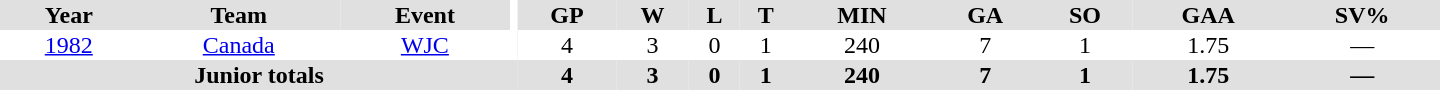<table border="0" cellpadding="1" cellspacing="0" ID="Table3" style="text-align:center; width:60em">
<tr ALIGN="center" bgcolor="#e0e0e0">
<th>Year</th>
<th>Team</th>
<th>Event</th>
<th rowspan="99" bgcolor="#ffffff"></th>
<th>GP</th>
<th>W</th>
<th>L</th>
<th>T</th>
<th>MIN</th>
<th>GA</th>
<th>SO</th>
<th>GAA</th>
<th>SV%</th>
</tr>
<tr>
<td><a href='#'>1982</a></td>
<td><a href='#'>Canada</a></td>
<td><a href='#'>WJC</a></td>
<td>4</td>
<td>3</td>
<td>0</td>
<td>1</td>
<td>240</td>
<td>7</td>
<td>1</td>
<td>1.75</td>
<td>—</td>
</tr>
<tr bgcolor="#e0e0e0">
<th colspan=4>Junior totals</th>
<th>4</th>
<th>3</th>
<th>0</th>
<th>1</th>
<th>240</th>
<th>7</th>
<th>1</th>
<th>1.75</th>
<th>—</th>
</tr>
</table>
